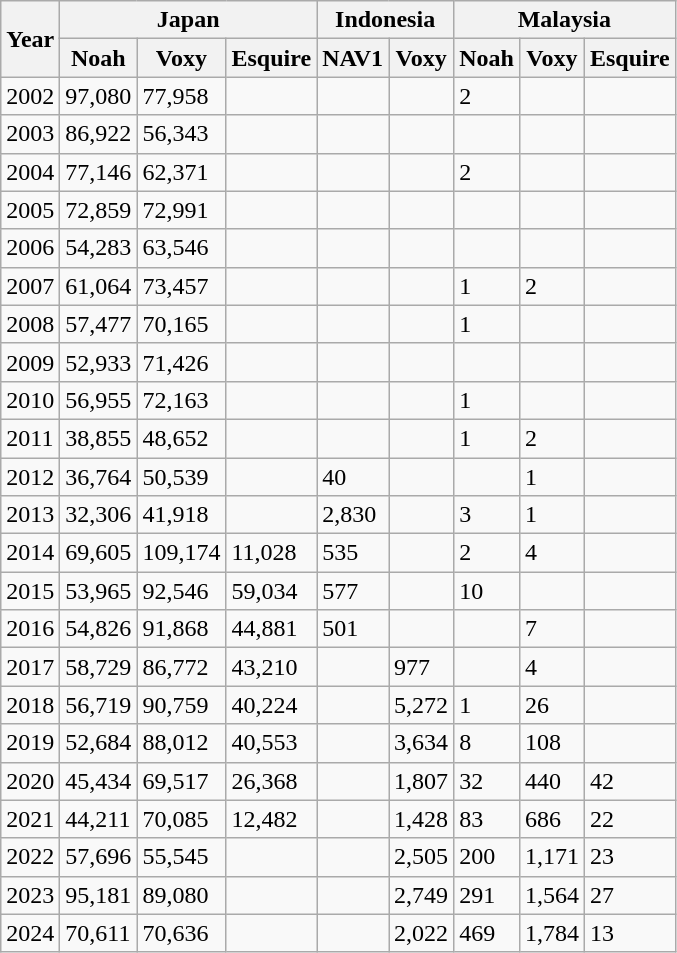<table class="wikitable">
<tr>
<th rowspan="2">Year</th>
<th colspan="3">Japan</th>
<th colspan="2">Indonesia</th>
<th colspan="3">Malaysia</th>
</tr>
<tr>
<th>Noah</th>
<th>Voxy</th>
<th>Esquire</th>
<th>NAV1</th>
<th>Voxy</th>
<th>Noah</th>
<th>Voxy</th>
<th>Esquire</th>
</tr>
<tr>
<td>2002</td>
<td>97,080</td>
<td>77,958</td>
<td></td>
<td></td>
<td></td>
<td>2</td>
<td></td>
<td></td>
</tr>
<tr>
<td>2003</td>
<td>86,922</td>
<td>56,343</td>
<td></td>
<td></td>
<td></td>
<td></td>
<td></td>
<td></td>
</tr>
<tr>
<td>2004</td>
<td>77,146</td>
<td>62,371</td>
<td></td>
<td></td>
<td></td>
<td>2</td>
<td></td>
<td></td>
</tr>
<tr>
<td>2005</td>
<td>72,859</td>
<td>72,991</td>
<td></td>
<td></td>
<td></td>
<td></td>
<td></td>
<td></td>
</tr>
<tr>
<td>2006</td>
<td>54,283</td>
<td>63,546</td>
<td></td>
<td></td>
<td></td>
<td></td>
<td></td>
<td></td>
</tr>
<tr>
<td>2007</td>
<td>61,064</td>
<td>73,457</td>
<td></td>
<td></td>
<td></td>
<td>1</td>
<td>2</td>
<td></td>
</tr>
<tr>
<td>2008</td>
<td>57,477</td>
<td>70,165</td>
<td></td>
<td></td>
<td></td>
<td>1</td>
<td></td>
<td></td>
</tr>
<tr>
<td>2009</td>
<td>52,933</td>
<td>71,426</td>
<td></td>
<td></td>
<td></td>
<td></td>
<td></td>
<td></td>
</tr>
<tr>
<td>2010</td>
<td>56,955</td>
<td>72,163</td>
<td></td>
<td></td>
<td></td>
<td>1</td>
<td></td>
<td></td>
</tr>
<tr>
<td>2011</td>
<td>38,855</td>
<td>48,652</td>
<td></td>
<td></td>
<td></td>
<td>1</td>
<td>2</td>
<td></td>
</tr>
<tr>
<td>2012</td>
<td>36,764</td>
<td>50,539</td>
<td></td>
<td>40</td>
<td></td>
<td></td>
<td>1</td>
<td></td>
</tr>
<tr>
<td>2013</td>
<td>32,306</td>
<td>41,918</td>
<td></td>
<td>2,830</td>
<td></td>
<td>3</td>
<td>1</td>
<td></td>
</tr>
<tr>
<td>2014</td>
<td>69,605</td>
<td>109,174</td>
<td>11,028</td>
<td>535</td>
<td></td>
<td>2</td>
<td>4</td>
<td></td>
</tr>
<tr>
<td>2015</td>
<td>53,965</td>
<td>92,546</td>
<td>59,034</td>
<td>577</td>
<td></td>
<td>10</td>
<td></td>
<td></td>
</tr>
<tr>
<td>2016</td>
<td>54,826</td>
<td>91,868</td>
<td>44,881</td>
<td>501</td>
<td></td>
<td></td>
<td>7</td>
<td></td>
</tr>
<tr>
<td>2017</td>
<td>58,729</td>
<td>86,772</td>
<td>43,210</td>
<td></td>
<td>977</td>
<td></td>
<td>4</td>
<td></td>
</tr>
<tr>
<td>2018</td>
<td>56,719</td>
<td>90,759</td>
<td>40,224</td>
<td></td>
<td>5,272</td>
<td>1</td>
<td>26</td>
<td></td>
</tr>
<tr>
<td>2019</td>
<td>52,684</td>
<td>88,012</td>
<td>40,553</td>
<td></td>
<td>3,634</td>
<td>8</td>
<td>108</td>
<td></td>
</tr>
<tr>
<td>2020</td>
<td>45,434</td>
<td>69,517</td>
<td>26,368</td>
<td></td>
<td>1,807</td>
<td>32</td>
<td>440</td>
<td>42</td>
</tr>
<tr>
<td>2021</td>
<td>44,211</td>
<td>70,085</td>
<td>12,482</td>
<td></td>
<td>1,428</td>
<td>83</td>
<td>686</td>
<td>22</td>
</tr>
<tr>
<td>2022</td>
<td>57,696</td>
<td>55,545</td>
<td></td>
<td></td>
<td>2,505</td>
<td>200</td>
<td>1,171</td>
<td>23</td>
</tr>
<tr>
<td>2023</td>
<td>95,181</td>
<td>89,080</td>
<td></td>
<td></td>
<td>2,749</td>
<td>291</td>
<td>1,564</td>
<td>27</td>
</tr>
<tr>
<td>2024</td>
<td>70,611</td>
<td>70,636</td>
<td></td>
<td></td>
<td>2,022</td>
<td>469</td>
<td>1,784</td>
<td>13</td>
</tr>
</table>
